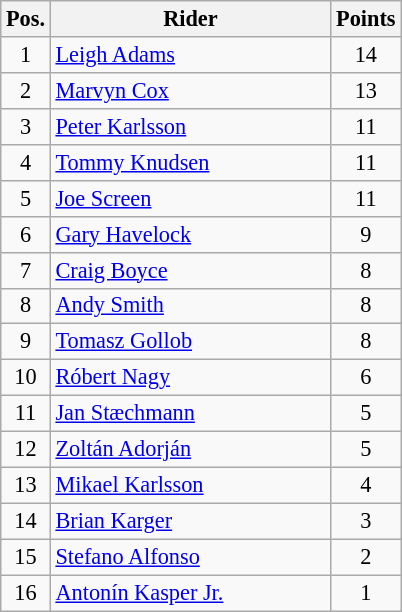<table class=wikitable style="font-size:93%; text-align:center;">
<tr>
<th width=25px>Pos.</th>
<th width=180px>Rider</th>
<th width=40px>Points</th>
</tr>
<tr>
<td>1</td>
<td style="text-align:left;"> <a href='#'>Leigh Adams</a></td>
<td>14</td>
</tr>
<tr>
<td>2</td>
<td style="text-align:left;"> <a href='#'>Marvyn Cox</a></td>
<td>13</td>
</tr>
<tr>
<td>3</td>
<td style="text-align:left;"> <a href='#'>Peter Karlsson</a></td>
<td>11</td>
</tr>
<tr>
<td>4</td>
<td style="text-align:left;"> <a href='#'>Tommy Knudsen</a></td>
<td>11</td>
</tr>
<tr>
<td>5</td>
<td style="text-align:left;">  <a href='#'>Joe Screen</a></td>
<td>11</td>
</tr>
<tr>
<td>6</td>
<td style="text-align:left;"> <a href='#'>Gary Havelock</a></td>
<td>9</td>
</tr>
<tr>
<td>7</td>
<td style="text-align:left;">  <a href='#'>Craig Boyce</a></td>
<td>8</td>
</tr>
<tr>
<td>8</td>
<td style="text-align:left;"> <a href='#'>Andy Smith</a></td>
<td>8</td>
</tr>
<tr>
<td>9</td>
<td style="text-align:left;">  <a href='#'>Tomasz Gollob</a></td>
<td>8</td>
</tr>
<tr>
<td>10</td>
<td style="text-align:left;"> <a href='#'>Róbert Nagy</a></td>
<td>6</td>
</tr>
<tr>
<td>11</td>
<td style="text-align:left;"> <a href='#'>Jan Stæchmann</a></td>
<td>5</td>
</tr>
<tr>
<td>12</td>
<td style="text-align:left;"> <a href='#'>Zoltán Adorján</a></td>
<td>5</td>
</tr>
<tr>
<td>13</td>
<td style="text-align:left;"> <a href='#'>Mikael Karlsson</a></td>
<td>4</td>
</tr>
<tr>
<td>14</td>
<td style="text-align:left;">  <a href='#'>Brian Karger</a></td>
<td>3</td>
</tr>
<tr>
<td>15</td>
<td style="text-align:left;"> <a href='#'>Stefano Alfonso</a></td>
<td>2</td>
</tr>
<tr>
<td>16</td>
<td style="text-align:left;"> <a href='#'>Antonín Kasper Jr.</a></td>
<td>1</td>
</tr>
</table>
